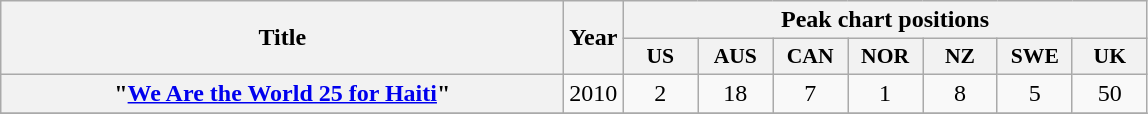<table class="wikitable plainrowheaders" style="text-align: center;" border="1">
<tr>
<th scope="col" rowspan="2" style="width:23em;">Title</th>
<th scope="col" rowspan="2">Year</th>
<th scope="col" colspan="7">Peak chart positions</th>
</tr>
<tr>
<th scope="col" style="width:3em;font-size:90%;">US</th>
<th scope="col" style="width:3em;font-size:90%;">AUS</th>
<th scope="col" style="width:3em;font-size:90%;">CAN</th>
<th scope="col" style="width:3em;font-size:90%;">NOR</th>
<th scope="col" style="width:3em;font-size:90%;">NZ</th>
<th scope="col" style="width:3em;font-size:90%;">SWE</th>
<th scope="col" style="width:3em;font-size:90%;">UK</th>
</tr>
<tr>
<th scope="row">"<a href='#'>We Are the World 25 for Haiti</a>"<br></th>
<td>2010</td>
<td>2</td>
<td>18</td>
<td>7</td>
<td>1</td>
<td>8</td>
<td>5</td>
<td>50</td>
</tr>
<tr>
</tr>
</table>
